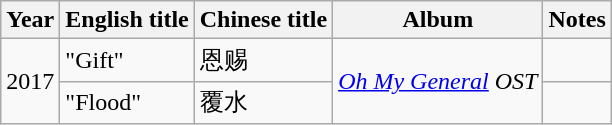<table class="wikitable">
<tr>
<th>Year</th>
<th>English title</th>
<th>Chinese title</th>
<th>Album</th>
<th>Notes</th>
</tr>
<tr>
<td rowspan=2>2017</td>
<td>"Gift"</td>
<td>恩赐</td>
<td rowspan=2><em><a href='#'>Oh My General</a> OST</em></td>
<td></td>
</tr>
<tr>
<td>"Flood"</td>
<td>覆水</td>
<td></td>
</tr>
</table>
